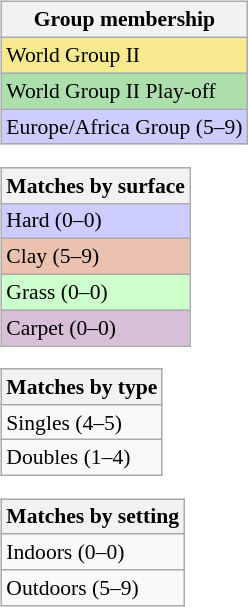<table>
<tr valign=top>
<td><br><table class=wikitable style="font-size:90%">
<tr>
<th>Group membership</th>
</tr>
<tr style="background:#F7E98E;">
<td>World Group II</td>
</tr>
<tr style="background:#ADDFAD;">
<td>World Group II Play-off</td>
</tr>
<tr style="background:#CCCCFF;">
<td>Europe/Africa Group (5–9)</td>
</tr>
</table>
<table class=wikitable style="font-size:90%">
<tr>
<th>Matches by surface</th>
</tr>
<tr style="background:#ccf;">
<td>Hard (0–0)</td>
</tr>
<tr style="background:#ebc2af;">
<td>Clay (5–9)</td>
</tr>
<tr style="background:#cfc;">
<td>Grass (0–0)</td>
</tr>
<tr style="background:thistle;">
<td>Carpet (0–0)</td>
</tr>
</table>
<table class=wikitable style="font-size:90%">
<tr>
<th>Matches by type</th>
</tr>
<tr>
<td>Singles (4–5)</td>
</tr>
<tr>
<td>Doubles (1–4)</td>
</tr>
</table>
<table class=wikitable style="font-size:90%">
<tr>
<th>Matches by setting</th>
</tr>
<tr>
<td>Indoors (0–0)</td>
</tr>
<tr>
<td>Outdoors (5–9)</td>
</tr>
</table>
</td>
</tr>
</table>
